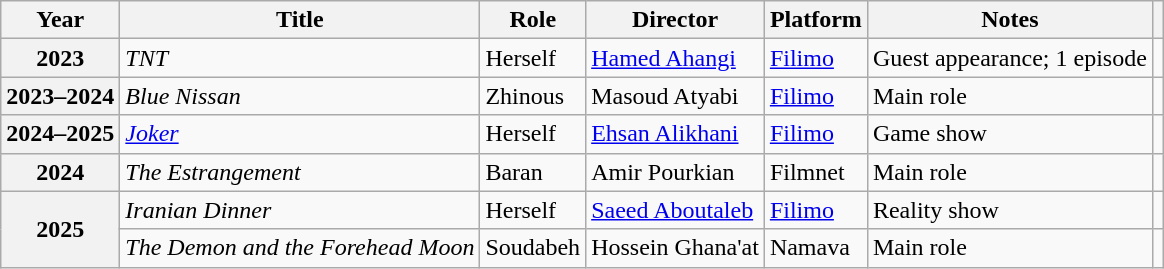<table class="wikitable plainrowheaders sortable" style="font-size:100%">
<tr>
<th scope="col">Year</th>
<th scope="col">Title</th>
<th scope="col">Role</th>
<th scope="col">Director</th>
<th class="unsortable" scope="col">Platform</th>
<th>Notes</th>
<th class="unsortable" scope="col"></th>
</tr>
<tr>
<th scope="row">2023</th>
<td><em>TNT</em></td>
<td>Herself</td>
<td><a href='#'>Hamed Ahangi</a></td>
<td><a href='#'>Filimo</a></td>
<td>Guest appearance; 1 episode</td>
<td></td>
</tr>
<tr>
<th scope="row">2023–2024</th>
<td><em>Blue Nissan</em></td>
<td>Zhinous</td>
<td>Masoud Atyabi</td>
<td><a href='#'>Filimo</a></td>
<td>Main role</td>
<td></td>
</tr>
<tr>
<th scope="row">2024–2025</th>
<td><em><a href='#'>Joker</a></em></td>
<td>Herself</td>
<td><a href='#'>Ehsan Alikhani</a></td>
<td><a href='#'>Filimo</a></td>
<td>Game show</td>
<td></td>
</tr>
<tr>
<th scope=row>2024</th>
<td><em>The Estrangement</em></td>
<td>Baran</td>
<td>Amir Pourkian</td>
<td>Filmnet</td>
<td>Main role</td>
<td></td>
</tr>
<tr>
<th rowspan="2" scope="row">2025</th>
<td><em>Iranian Dinner</em></td>
<td>Herself</td>
<td><a href='#'>Saeed Aboutaleb</a></td>
<td><a href='#'>Filimo</a></td>
<td>Reality show</td>
<td></td>
</tr>
<tr>
<td><em>The Demon and the Forehead Moon</em></td>
<td>Soudabeh</td>
<td>Hossein Ghana'at</td>
<td>Namava</td>
<td>Main role</td>
<td></td>
</tr>
</table>
